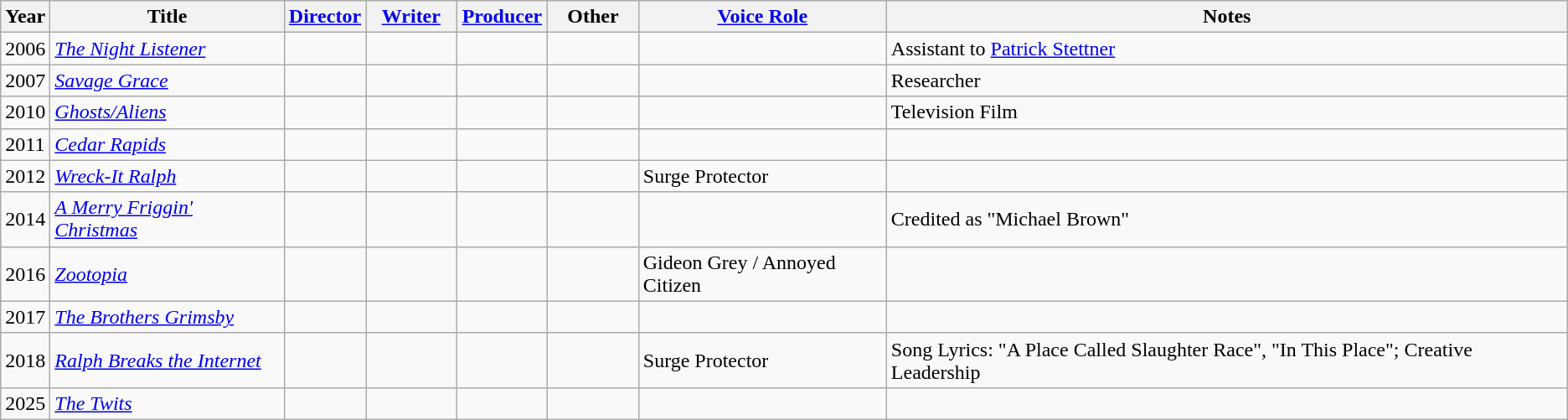<table class="wikitable">
<tr>
<th>Year</th>
<th>Title</th>
<th><a href='#'>Director</a></th>
<th width=65><a href='#'>Writer</a></th>
<th width=65><a href='#'>Producer</a></th>
<th width=65>Other</th>
<th width=190><a href='#'>Voice Role</a></th>
<th>Notes</th>
</tr>
<tr>
<td>2006</td>
<td><em><a href='#'>The Night Listener</a></em></td>
<td></td>
<td></td>
<td></td>
<td></td>
<td></td>
<td>Assistant to <a href='#'>Patrick Stettner</a></td>
</tr>
<tr>
<td>2007</td>
<td><em><a href='#'>Savage Grace</a></em></td>
<td></td>
<td></td>
<td></td>
<td></td>
<td></td>
<td>Researcher</td>
</tr>
<tr>
<td>2010</td>
<td><em><a href='#'>Ghosts/Aliens</a></em></td>
<td></td>
<td></td>
<td></td>
<td></td>
<td></td>
<td>Television Film</td>
</tr>
<tr>
<td>2011</td>
<td><em><a href='#'>Cedar Rapids</a></em></td>
<td></td>
<td></td>
<td></td>
<td></td>
<td></td>
<td></td>
</tr>
<tr>
<td>2012</td>
<td><em><a href='#'>Wreck-It Ralph</a></em></td>
<td></td>
<td></td>
<td></td>
<td></td>
<td>Surge Protector</td>
<td></td>
</tr>
<tr>
<td>2014</td>
<td><em><a href='#'>A Merry Friggin' Christmas</a></em></td>
<td></td>
<td></td>
<td></td>
<td></td>
<td></td>
<td>Credited as "Michael Brown"</td>
</tr>
<tr>
<td rowspan=>2016</td>
<td><em><a href='#'>Zootopia</a></em></td>
<td></td>
<td></td>
<td></td>
<td></td>
<td>Gideon Grey / Annoyed Citizen</td>
<td></td>
</tr>
<tr>
<td>2017</td>
<td><em><a href='#'>The Brothers Grimsby</a></em></td>
<td></td>
<td></td>
<td></td>
<td></td>
<td></td>
<td></td>
</tr>
<tr>
<td>2018</td>
<td><em><a href='#'>Ralph Breaks the Internet</a></em></td>
<td></td>
<td></td>
<td></td>
<td></td>
<td>Surge Protector</td>
<td>Song Lyrics: "A Place Called Slaughter Race", "In This Place"; Creative Leadership</td>
</tr>
<tr>
<td>2025</td>
<td><em><a href='#'>The Twits</a></em></td>
<td></td>
<td></td>
<td></td>
<td></td>
<td></td>
<td></td>
</tr>
</table>
